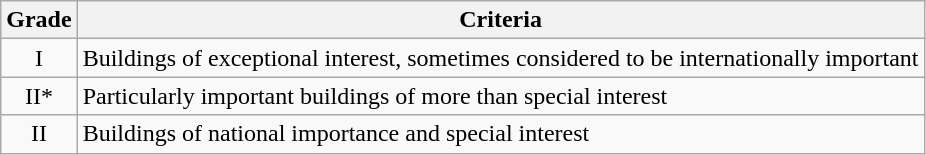<table class="wikitable">
<tr>
<th>Grade</th>
<th>Criteria</th>
</tr>
<tr>
<td align="center" >I</td>
<td>Buildings of exceptional interest, sometimes considered to be internationally important</td>
</tr>
<tr>
<td align="center" >II*</td>
<td>Particularly important buildings of more than special interest</td>
</tr>
<tr>
<td align="center" >II</td>
<td>Buildings of national importance and special interest</td>
</tr>
</table>
